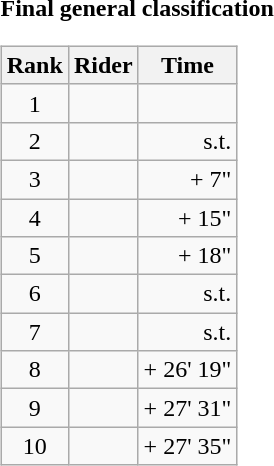<table>
<tr>
<td><strong>Final general classification</strong><br><table class="wikitable">
<tr>
<th scope="col">Rank</th>
<th scope="col">Rider</th>
<th scope="col">Time</th>
</tr>
<tr>
<td style="text-align:center;">1</td>
<td></td>
<td style="text-align:right;"></td>
</tr>
<tr>
<td style="text-align:center;">2</td>
<td></td>
<td style="text-align:right;">s.t.</td>
</tr>
<tr>
<td style="text-align:center;">3</td>
<td></td>
<td style="text-align:right;">+ 7"</td>
</tr>
<tr>
<td style="text-align:center;">4</td>
<td></td>
<td style="text-align:right;">+ 15"</td>
</tr>
<tr>
<td style="text-align:center;">5</td>
<td></td>
<td style="text-align:right;">+ 18"</td>
</tr>
<tr>
<td style="text-align:center;">6</td>
<td></td>
<td style="text-align:right;">s.t.</td>
</tr>
<tr>
<td style="text-align:center;">7</td>
<td></td>
<td style="text-align:right;">s.t.</td>
</tr>
<tr>
<td style="text-align:center;">8</td>
<td></td>
<td style="text-align:right;">+ 26' 19"</td>
</tr>
<tr>
<td style="text-align:center;">9</td>
<td></td>
<td style="text-align:right;">+ 27' 31"</td>
</tr>
<tr>
<td style="text-align:center;">10</td>
<td></td>
<td style="text-align:right;">+ 27' 35"</td>
</tr>
</table>
</td>
</tr>
</table>
